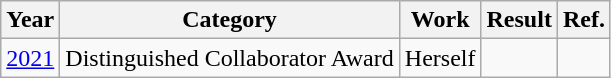<table class="wikitable">
<tr>
<th>Year</th>
<th>Category</th>
<th>Work</th>
<th>Result</th>
<th>Ref.</th>
</tr>
<tr>
<td><a href='#'>2021</a></td>
<td>Distinguished Collaborator Award</td>
<td>Herself</td>
<td></td>
<td></td>
</tr>
</table>
